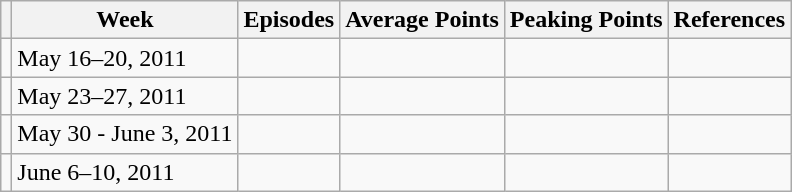<table class="wikitable">
<tr>
<th></th>
<th>Week</th>
<th>Episodes</th>
<th>Average Points</th>
<th>Peaking Points</th>
<th>References</th>
</tr>
<tr>
<td></td>
<td>May 16–20, 2011</td>
<td></td>
<td></td>
<td></td>
<td></td>
</tr>
<tr>
<td></td>
<td>May 23–27, 2011</td>
<td></td>
<td></td>
<td></td>
<td></td>
</tr>
<tr>
<td></td>
<td>May 30 - June 3, 2011</td>
<td></td>
<td></td>
<td></td>
<td></td>
</tr>
<tr>
<td></td>
<td>June 6–10, 2011</td>
<td></td>
<td></td>
<td></td>
<td></td>
</tr>
</table>
